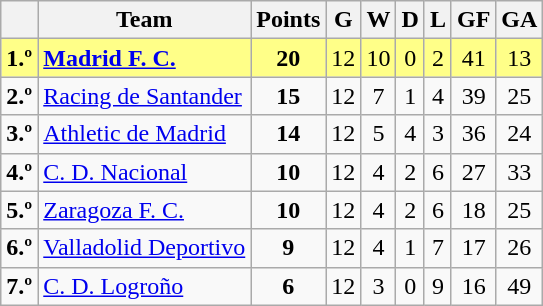<table class="wikitable" style="text-align: center;">
<tr>
<th></th>
<th>Team</th>
<th>Points</th>
<th>G</th>
<th>W</th>
<th>D</th>
<th>L</th>
<th>GF</th>
<th>GA</th>
</tr>
<tr bgcolor="#FFFF88">
<td><strong>1.º</strong></td>
<td align="left"><strong><a href='#'>Madrid F. C.</a></strong></td>
<td><strong>20</strong></td>
<td>12</td>
<td>10</td>
<td>0</td>
<td>2</td>
<td>41</td>
<td>13</td>
</tr>
<tr>
<td><strong>2.º</strong></td>
<td align="left"><a href='#'>Racing de Santander</a></td>
<td><strong>15</strong></td>
<td>12</td>
<td>7</td>
<td>1</td>
<td>4</td>
<td>39</td>
<td>25</td>
</tr>
<tr>
<td><strong>3.º</strong></td>
<td align="left"><a href='#'>Athletic de Madrid</a></td>
<td><strong>14</strong></td>
<td>12</td>
<td>5</td>
<td>4</td>
<td>3</td>
<td>36</td>
<td>24</td>
</tr>
<tr>
<td><strong>4.º</strong></td>
<td align="left"><a href='#'>C. D. Nacional</a></td>
<td><strong>10</strong></td>
<td>12</td>
<td>4</td>
<td>2</td>
<td>6</td>
<td>27</td>
<td>33</td>
</tr>
<tr>
<td><strong>5.º</strong></td>
<td align="left"><a href='#'>Zaragoza F. C.</a></td>
<td><strong>10</strong></td>
<td>12</td>
<td>4</td>
<td>2</td>
<td>6</td>
<td>18</td>
<td>25</td>
</tr>
<tr>
<td><strong>6.º</strong></td>
<td align="left"><a href='#'>Valladolid Deportivo</a></td>
<td><strong>9</strong></td>
<td>12</td>
<td>4</td>
<td>1</td>
<td>7</td>
<td>17</td>
<td>26</td>
</tr>
<tr>
<td><strong>7.º</strong></td>
<td align="left"><a href='#'>C. D. Logroño</a></td>
<td><strong>6</strong></td>
<td>12</td>
<td>3</td>
<td>0</td>
<td>9</td>
<td>16</td>
<td>49</td>
</tr>
</table>
